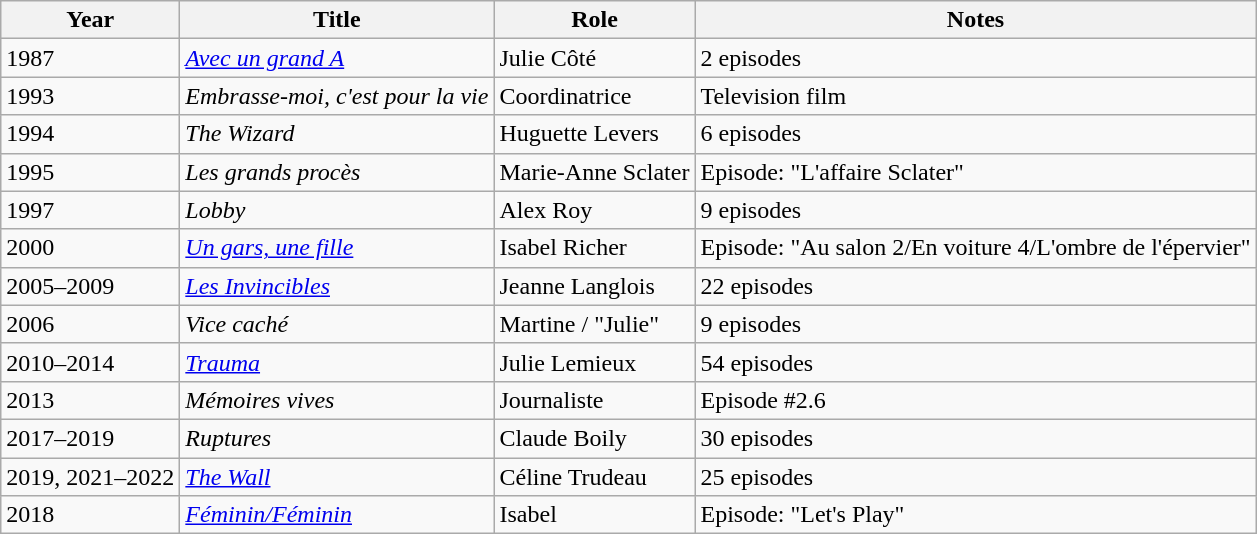<table class="wikitable sortable">
<tr>
<th>Year</th>
<th>Title</th>
<th>Role</th>
<th>Notes</th>
</tr>
<tr>
<td>1987</td>
<td><em><a href='#'>Avec un grand A</a></em></td>
<td>Julie Côté</td>
<td>2 episodes</td>
</tr>
<tr>
<td>1993</td>
<td><em>Embrasse-moi, c'est pour la vie</em></td>
<td>Coordinatrice</td>
<td>Television film</td>
</tr>
<tr>
<td>1994</td>
<td><em>The Wizard</em></td>
<td>Huguette Levers</td>
<td>6 episodes</td>
</tr>
<tr>
<td>1995</td>
<td><em>Les grands procès</em></td>
<td>Marie-Anne Sclater</td>
<td>Episode: "L'affaire Sclater"</td>
</tr>
<tr>
<td>1997</td>
<td><em>Lobby</em></td>
<td>Alex Roy</td>
<td>9 episodes</td>
</tr>
<tr>
<td>2000</td>
<td><a href='#'><em>Un gars, une fille</em></a></td>
<td>Isabel Richer</td>
<td>Episode: "Au salon 2/En voiture 4/L'ombre de l'épervier"</td>
</tr>
<tr>
<td>2005–2009</td>
<td><em><a href='#'>Les Invincibles</a></em></td>
<td>Jeanne Langlois</td>
<td>22 episodes</td>
</tr>
<tr>
<td>2006</td>
<td><em>Vice caché</em></td>
<td>Martine / "Julie"</td>
<td>9 episodes</td>
</tr>
<tr>
<td>2010–2014</td>
<td><a href='#'><em>Trauma</em></a></td>
<td>Julie Lemieux</td>
<td>54 episodes</td>
</tr>
<tr>
<td>2013</td>
<td><em>Mémoires vives</em></td>
<td>Journaliste</td>
<td>Episode #2.6</td>
</tr>
<tr>
<td>2017–2019</td>
<td><em>Ruptures</em></td>
<td>Claude Boily</td>
<td>30 episodes</td>
</tr>
<tr>
<td>2019, 2021–2022</td>
<td><em><a href='#'>The Wall</a></em></td>
<td>Céline Trudeau</td>
<td>25 episodes</td>
</tr>
<tr>
<td>2018</td>
<td><em><a href='#'>Féminin/Féminin</a></em></td>
<td>Isabel</td>
<td>Episode: "Let's Play"</td>
</tr>
</table>
